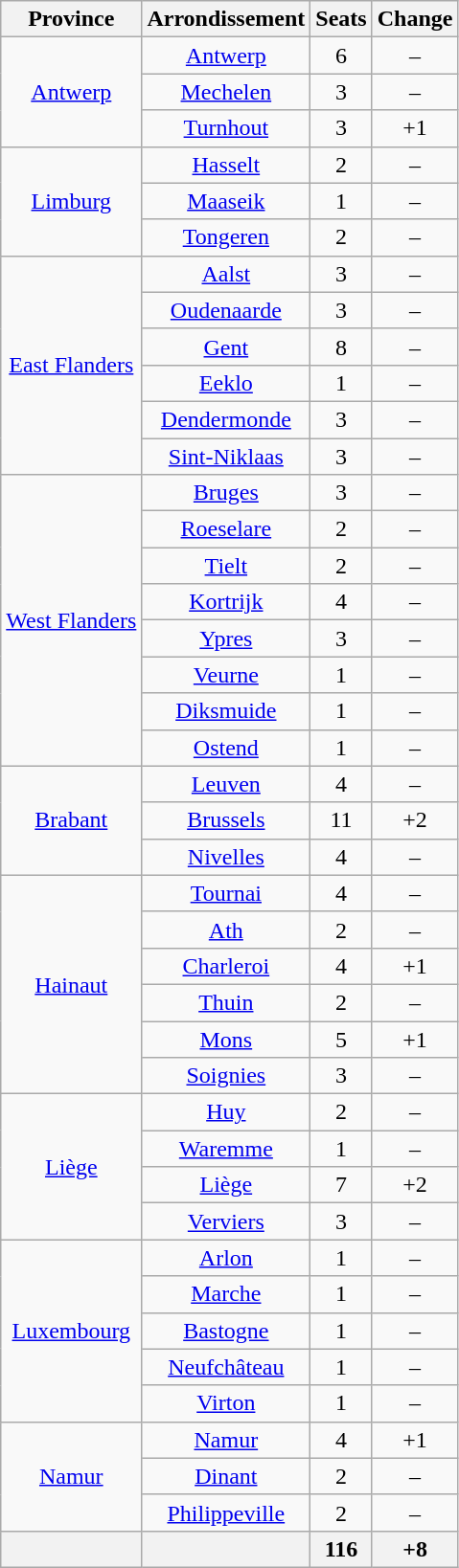<table class="wikitable" style="text-align:center;">
<tr>
<th>Province</th>
<th>Arrondissement</th>
<th>Seats</th>
<th>Change</th>
</tr>
<tr>
<td rowspan="3"><a href='#'>Antwerp</a></td>
<td><a href='#'>Antwerp</a></td>
<td>6</td>
<td>–</td>
</tr>
<tr>
<td><a href='#'>Mechelen</a></td>
<td>3</td>
<td>–</td>
</tr>
<tr>
<td><a href='#'>Turnhout</a></td>
<td>3</td>
<td>+1</td>
</tr>
<tr>
<td rowspan="3"><a href='#'>Limburg</a></td>
<td><a href='#'>Hasselt</a></td>
<td>2</td>
<td>–</td>
</tr>
<tr>
<td><a href='#'>Maaseik</a></td>
<td>1</td>
<td>–</td>
</tr>
<tr>
<td><a href='#'>Tongeren</a></td>
<td>2</td>
<td>–</td>
</tr>
<tr>
<td rowspan="6"><a href='#'>East Flanders</a></td>
<td><a href='#'>Aalst</a></td>
<td>3</td>
<td>–</td>
</tr>
<tr>
<td><a href='#'>Oudenaarde</a></td>
<td>3</td>
<td>–</td>
</tr>
<tr>
<td><a href='#'>Gent</a></td>
<td>8</td>
<td>–</td>
</tr>
<tr>
<td><a href='#'>Eeklo</a></td>
<td>1</td>
<td>–</td>
</tr>
<tr>
<td><a href='#'>Dendermonde</a></td>
<td>3</td>
<td>–</td>
</tr>
<tr>
<td><a href='#'>Sint-Niklaas</a></td>
<td>3</td>
<td>–</td>
</tr>
<tr>
<td rowspan="8"><a href='#'>West Flanders</a></td>
<td><a href='#'>Bruges</a></td>
<td>3</td>
<td>–</td>
</tr>
<tr>
<td><a href='#'>Roeselare</a></td>
<td>2</td>
<td>–</td>
</tr>
<tr>
<td><a href='#'>Tielt</a></td>
<td>2</td>
<td>–</td>
</tr>
<tr>
<td><a href='#'>Kortrijk</a></td>
<td>4</td>
<td>–</td>
</tr>
<tr>
<td><a href='#'>Ypres</a></td>
<td>3</td>
<td>–</td>
</tr>
<tr>
<td><a href='#'>Veurne</a></td>
<td>1</td>
<td>–</td>
</tr>
<tr>
<td><a href='#'>Diksmuide</a></td>
<td>1</td>
<td>–</td>
</tr>
<tr>
<td><a href='#'>Ostend</a></td>
<td>1</td>
<td>–</td>
</tr>
<tr>
<td rowspan="3"><a href='#'>Brabant</a></td>
<td><a href='#'>Leuven</a></td>
<td>4</td>
<td>–</td>
</tr>
<tr>
<td><a href='#'>Brussels</a></td>
<td>11</td>
<td>+2</td>
</tr>
<tr>
<td><a href='#'>Nivelles</a></td>
<td>4</td>
<td>–</td>
</tr>
<tr>
<td rowspan="6"><a href='#'>Hainaut</a></td>
<td><a href='#'>Tournai</a></td>
<td>4</td>
<td>–</td>
</tr>
<tr>
<td><a href='#'>Ath</a></td>
<td>2</td>
<td>–</td>
</tr>
<tr>
<td><a href='#'>Charleroi</a></td>
<td>4</td>
<td>+1</td>
</tr>
<tr>
<td><a href='#'>Thuin</a></td>
<td>2</td>
<td>–</td>
</tr>
<tr>
<td><a href='#'>Mons</a></td>
<td>5</td>
<td>+1</td>
</tr>
<tr>
<td><a href='#'>Soignies</a></td>
<td>3</td>
<td>–</td>
</tr>
<tr>
<td rowspan="4"><a href='#'>Liège</a></td>
<td><a href='#'>Huy</a></td>
<td>2</td>
<td>–</td>
</tr>
<tr>
<td><a href='#'>Waremme</a></td>
<td>1</td>
<td>–</td>
</tr>
<tr>
<td><a href='#'>Liège</a></td>
<td>7</td>
<td>+2</td>
</tr>
<tr>
<td><a href='#'>Verviers</a></td>
<td>3</td>
<td>–</td>
</tr>
<tr>
<td rowspan="5"><a href='#'>Luxembourg</a></td>
<td><a href='#'>Arlon</a></td>
<td>1</td>
<td>–</td>
</tr>
<tr>
<td><a href='#'>Marche</a></td>
<td>1</td>
<td>–</td>
</tr>
<tr>
<td><a href='#'>Bastogne</a></td>
<td>1</td>
<td>–</td>
</tr>
<tr>
<td><a href='#'>Neufchâteau</a></td>
<td>1</td>
<td>–</td>
</tr>
<tr>
<td><a href='#'>Virton</a></td>
<td>1</td>
<td>–</td>
</tr>
<tr>
<td rowspan="3"><a href='#'>Namur</a></td>
<td><a href='#'>Namur</a></td>
<td>4</td>
<td>+1</td>
</tr>
<tr>
<td><a href='#'>Dinant</a></td>
<td>2</td>
<td>–</td>
</tr>
<tr>
<td><a href='#'>Philippeville</a></td>
<td>2</td>
<td>–</td>
</tr>
<tr>
<th></th>
<th></th>
<th>116</th>
<th>+8</th>
</tr>
</table>
